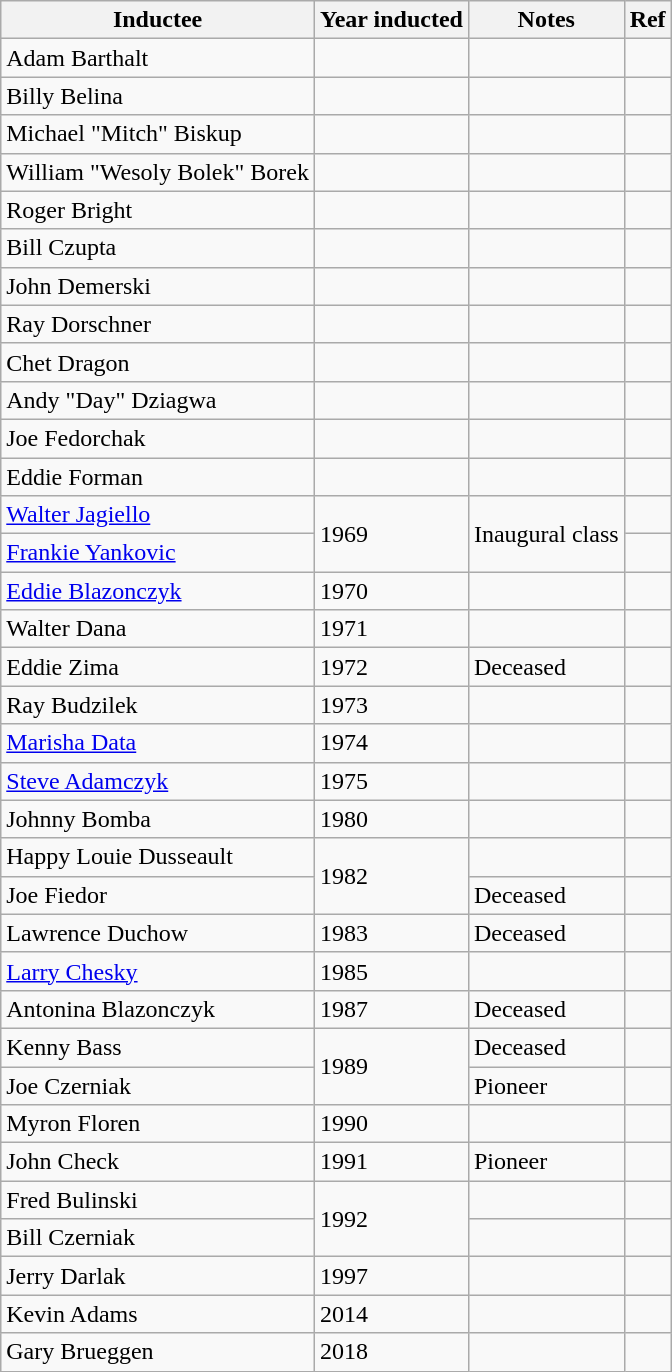<table class="wikitable">
<tr>
<th>Inductee</th>
<th>Year inducted</th>
<th>Notes</th>
<th>Ref</th>
</tr>
<tr>
<td>Adam Barthalt</td>
<td></td>
<td></td>
<td></td>
</tr>
<tr>
<td>Billy Belina</td>
<td></td>
<td></td>
<td></td>
</tr>
<tr>
<td>Michael "Mitch" Biskup</td>
<td></td>
<td></td>
<td></td>
</tr>
<tr>
<td>William "Wesoly Bolek" Borek</td>
<td></td>
<td></td>
<td></td>
</tr>
<tr>
<td>Roger Bright</td>
<td></td>
<td></td>
<td></td>
</tr>
<tr>
<td>Bill Czupta</td>
<td></td>
<td></td>
<td></td>
</tr>
<tr>
<td>John Demerski</td>
<td></td>
<td></td>
<td></td>
</tr>
<tr>
<td>Ray Dorschner</td>
<td></td>
<td></td>
<td></td>
</tr>
<tr>
<td>Chet Dragon</td>
<td></td>
<td></td>
<td></td>
</tr>
<tr>
<td>Andy "Day" Dziagwa</td>
<td></td>
<td></td>
<td></td>
</tr>
<tr>
<td>Joe Fedorchak</td>
<td></td>
<td></td>
<td></td>
</tr>
<tr>
<td>Eddie Forman</td>
<td></td>
<td></td>
<td></td>
</tr>
<tr>
<td><a href='#'>Walter Jagiello</a></td>
<td rowspan="2">1969</td>
<td rowspan="2">Inaugural class</td>
<td></td>
</tr>
<tr>
<td><a href='#'>Frankie Yankovic</a></td>
<td></td>
</tr>
<tr>
<td><a href='#'>Eddie Blazonczyk</a></td>
<td>1970</td>
<td></td>
<td></td>
</tr>
<tr>
<td>Walter Dana</td>
<td>1971</td>
<td></td>
<td></td>
</tr>
<tr>
<td>Eddie Zima</td>
<td>1972</td>
<td>Deceased</td>
<td></td>
</tr>
<tr>
<td>Ray Budzilek</td>
<td>1973</td>
<td></td>
<td></td>
</tr>
<tr>
<td><a href='#'>Marisha Data</a></td>
<td>1974</td>
<td></td>
<td></td>
</tr>
<tr>
<td><a href='#'>Steve Adamczyk</a></td>
<td>1975</td>
<td></td>
<td></td>
</tr>
<tr>
<td>Johnny Bomba</td>
<td>1980</td>
<td></td>
<td></td>
</tr>
<tr>
<td>Happy Louie Dusseault</td>
<td rowspan="2">1982</td>
<td></td>
<td></td>
</tr>
<tr>
<td>Joe Fiedor</td>
<td>Deceased</td>
<td></td>
</tr>
<tr>
<td>Lawrence Duchow</td>
<td>1983</td>
<td>Deceased</td>
<td></td>
</tr>
<tr>
<td><a href='#'>Larry Chesky</a></td>
<td>1985</td>
<td></td>
<td></td>
</tr>
<tr>
<td>Antonina Blazonczyk</td>
<td>1987</td>
<td>Deceased</td>
<td></td>
</tr>
<tr>
<td>Kenny Bass</td>
<td rowspan="2">1989</td>
<td>Deceased</td>
<td></td>
</tr>
<tr>
<td>Joe Czerniak</td>
<td>Pioneer</td>
<td></td>
</tr>
<tr>
<td>Myron Floren</td>
<td>1990</td>
<td></td>
<td></td>
</tr>
<tr>
<td>John Check</td>
<td>1991</td>
<td>Pioneer</td>
<td></td>
</tr>
<tr>
<td>Fred Bulinski</td>
<td rowspan="2">1992</td>
<td></td>
<td></td>
</tr>
<tr>
<td>Bill Czerniak</td>
<td></td>
<td></td>
</tr>
<tr>
<td>Jerry Darlak</td>
<td>1997</td>
<td></td>
<td></td>
</tr>
<tr>
<td>Kevin Adams</td>
<td>2014</td>
<td></td>
<td></td>
</tr>
<tr>
<td>Gary Brueggen</td>
<td>2018</td>
<td></td>
<td></td>
</tr>
</table>
